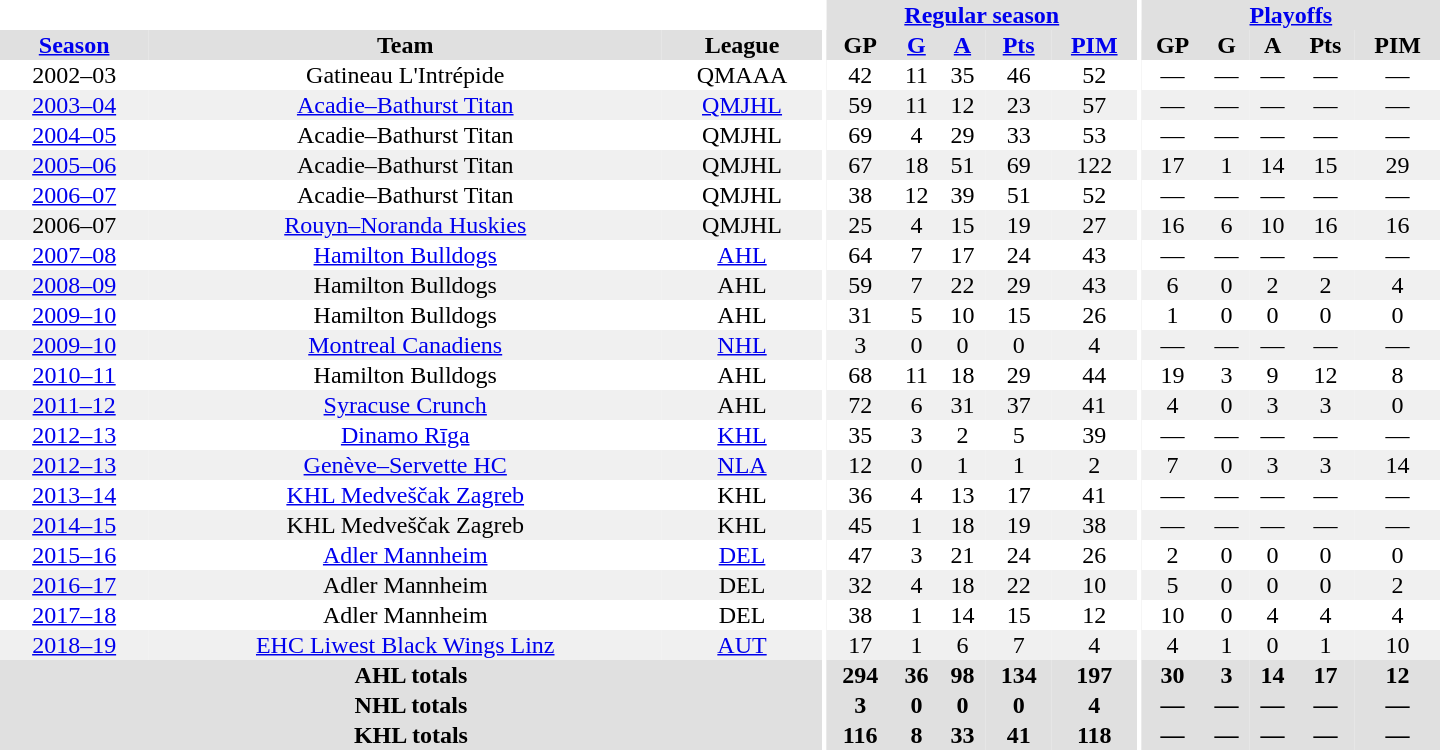<table border="0" cellpadding="1" cellspacing="0" style="text-align:center; width:60em">
<tr bgcolor="#e0e0e0">
<th colspan="3" bgcolor="#ffffff"></th>
<th rowspan="99" bgcolor="#ffffff"></th>
<th colspan="5"><a href='#'>Regular season</a></th>
<th rowspan="99" bgcolor="#ffffff"></th>
<th colspan="5"><a href='#'>Playoffs</a></th>
</tr>
<tr bgcolor="#e0e0e0">
<th><a href='#'>Season</a></th>
<th>Team</th>
<th>League</th>
<th>GP</th>
<th><a href='#'>G</a></th>
<th><a href='#'>A</a></th>
<th><a href='#'>Pts</a></th>
<th><a href='#'>PIM</a></th>
<th>GP</th>
<th>G</th>
<th>A</th>
<th>Pts</th>
<th>PIM</th>
</tr>
<tr>
<td>2002–03</td>
<td>Gatineau L'Intrépide</td>
<td>QMAAA</td>
<td>42</td>
<td>11</td>
<td>35</td>
<td>46</td>
<td>52</td>
<td>—</td>
<td>—</td>
<td>—</td>
<td>—</td>
<td>—</td>
</tr>
<tr bgcolor="#f0f0f0">
<td><a href='#'>2003–04</a></td>
<td><a href='#'>Acadie–Bathurst Titan</a></td>
<td><a href='#'>QMJHL</a></td>
<td>59</td>
<td>11</td>
<td>12</td>
<td>23</td>
<td>57</td>
<td>—</td>
<td>—</td>
<td>—</td>
<td>—</td>
<td>—</td>
</tr>
<tr>
<td><a href='#'>2004–05</a></td>
<td>Acadie–Bathurst Titan</td>
<td>QMJHL</td>
<td>69</td>
<td>4</td>
<td>29</td>
<td>33</td>
<td>53</td>
<td>—</td>
<td>—</td>
<td>—</td>
<td>—</td>
<td>—</td>
</tr>
<tr bgcolor="#f0f0f0">
<td><a href='#'>2005–06</a></td>
<td>Acadie–Bathurst Titan</td>
<td>QMJHL</td>
<td>67</td>
<td>18</td>
<td>51</td>
<td>69</td>
<td>122</td>
<td>17</td>
<td>1</td>
<td>14</td>
<td>15</td>
<td>29</td>
</tr>
<tr>
<td><a href='#'>2006–07</a></td>
<td>Acadie–Bathurst Titan</td>
<td>QMJHL</td>
<td>38</td>
<td>12</td>
<td>39</td>
<td>51</td>
<td>52</td>
<td>—</td>
<td>—</td>
<td>—</td>
<td>—</td>
<td>—</td>
</tr>
<tr bgcolor="#f0f0f0">
<td>2006–07</td>
<td><a href='#'>Rouyn–Noranda Huskies</a></td>
<td>QMJHL</td>
<td>25</td>
<td>4</td>
<td>15</td>
<td>19</td>
<td>27</td>
<td>16</td>
<td>6</td>
<td>10</td>
<td>16</td>
<td>16</td>
</tr>
<tr>
<td><a href='#'>2007–08</a></td>
<td><a href='#'>Hamilton Bulldogs</a></td>
<td><a href='#'>AHL</a></td>
<td>64</td>
<td>7</td>
<td>17</td>
<td>24</td>
<td>43</td>
<td>—</td>
<td>—</td>
<td>—</td>
<td>—</td>
<td>—</td>
</tr>
<tr bgcolor="#f0f0f0">
<td><a href='#'>2008–09</a></td>
<td>Hamilton Bulldogs</td>
<td>AHL</td>
<td>59</td>
<td>7</td>
<td>22</td>
<td>29</td>
<td>43</td>
<td>6</td>
<td>0</td>
<td>2</td>
<td>2</td>
<td>4</td>
</tr>
<tr>
<td><a href='#'>2009–10</a></td>
<td>Hamilton Bulldogs</td>
<td>AHL</td>
<td>31</td>
<td>5</td>
<td>10</td>
<td>15</td>
<td>26</td>
<td>1</td>
<td>0</td>
<td>0</td>
<td>0</td>
<td>0</td>
</tr>
<tr bgcolor="#f0f0f0">
<td><a href='#'>2009–10</a></td>
<td><a href='#'>Montreal Canadiens</a></td>
<td><a href='#'>NHL</a></td>
<td>3</td>
<td>0</td>
<td>0</td>
<td>0</td>
<td>4</td>
<td>—</td>
<td>—</td>
<td>—</td>
<td>—</td>
<td>—</td>
</tr>
<tr>
<td><a href='#'>2010–11</a></td>
<td>Hamilton Bulldogs</td>
<td>AHL</td>
<td>68</td>
<td>11</td>
<td>18</td>
<td>29</td>
<td>44</td>
<td>19</td>
<td>3</td>
<td>9</td>
<td>12</td>
<td>8</td>
</tr>
<tr bgcolor="#f0f0f0">
<td><a href='#'>2011–12</a></td>
<td><a href='#'>Syracuse Crunch</a></td>
<td>AHL</td>
<td>72</td>
<td>6</td>
<td>31</td>
<td>37</td>
<td>41</td>
<td>4</td>
<td>0</td>
<td>3</td>
<td>3</td>
<td>0</td>
</tr>
<tr>
<td><a href='#'>2012–13</a></td>
<td><a href='#'>Dinamo Rīga</a></td>
<td><a href='#'>KHL</a></td>
<td>35</td>
<td>3</td>
<td>2</td>
<td>5</td>
<td>39</td>
<td>—</td>
<td>—</td>
<td>—</td>
<td>—</td>
<td>—</td>
</tr>
<tr bgcolor="#f0f0f0">
<td><a href='#'>2012–13</a></td>
<td><a href='#'>Genève–Servette HC</a></td>
<td><a href='#'>NLA</a></td>
<td>12</td>
<td>0</td>
<td>1</td>
<td>1</td>
<td>2</td>
<td>7</td>
<td>0</td>
<td>3</td>
<td>3</td>
<td>14</td>
</tr>
<tr>
<td><a href='#'>2013–14</a></td>
<td><a href='#'>KHL Medveščak Zagreb</a></td>
<td>KHL</td>
<td>36</td>
<td>4</td>
<td>13</td>
<td>17</td>
<td>41</td>
<td>—</td>
<td>—</td>
<td>—</td>
<td>—</td>
<td>—</td>
</tr>
<tr bgcolor="#f0f0f0">
<td><a href='#'>2014–15</a></td>
<td>KHL Medveščak Zagreb</td>
<td>KHL</td>
<td>45</td>
<td>1</td>
<td>18</td>
<td>19</td>
<td>38</td>
<td>—</td>
<td>—</td>
<td>—</td>
<td>—</td>
<td>—</td>
</tr>
<tr>
<td><a href='#'>2015–16</a></td>
<td><a href='#'>Adler Mannheim</a></td>
<td><a href='#'>DEL</a></td>
<td>47</td>
<td>3</td>
<td>21</td>
<td>24</td>
<td>26</td>
<td>2</td>
<td>0</td>
<td>0</td>
<td>0</td>
<td>0</td>
</tr>
<tr bgcolor="#f0f0f0">
<td><a href='#'>2016–17</a></td>
<td>Adler Mannheim</td>
<td>DEL</td>
<td>32</td>
<td>4</td>
<td>18</td>
<td>22</td>
<td>10</td>
<td>5</td>
<td>0</td>
<td>0</td>
<td>0</td>
<td>2</td>
</tr>
<tr>
<td><a href='#'>2017–18</a></td>
<td>Adler Mannheim</td>
<td>DEL</td>
<td>38</td>
<td>1</td>
<td>14</td>
<td>15</td>
<td>12</td>
<td>10</td>
<td>0</td>
<td>4</td>
<td>4</td>
<td>4</td>
</tr>
<tr bgcolor="#f0f0f0">
<td><a href='#'>2018–19</a></td>
<td><a href='#'>EHC Liwest Black Wings Linz</a></td>
<td><a href='#'>AUT</a></td>
<td>17</td>
<td>1</td>
<td>6</td>
<td>7</td>
<td>4</td>
<td>4</td>
<td>1</td>
<td>0</td>
<td>1</td>
<td>10</td>
</tr>
<tr bgcolor="#e0e0e0">
<th colspan="3">AHL totals</th>
<th>294</th>
<th>36</th>
<th>98</th>
<th>134</th>
<th>197</th>
<th>30</th>
<th>3</th>
<th>14</th>
<th>17</th>
<th>12</th>
</tr>
<tr bgcolor="#e0e0e0">
<th colspan="3">NHL totals</th>
<th>3</th>
<th>0</th>
<th>0</th>
<th>0</th>
<th>4</th>
<th>—</th>
<th>—</th>
<th>—</th>
<th>—</th>
<th>—</th>
</tr>
<tr bgcolor="#e0e0e0">
<th colspan="3">KHL totals</th>
<th>116</th>
<th>8</th>
<th>33</th>
<th>41</th>
<th>118</th>
<th>—</th>
<th>—</th>
<th>—</th>
<th>—</th>
<th>—</th>
</tr>
</table>
